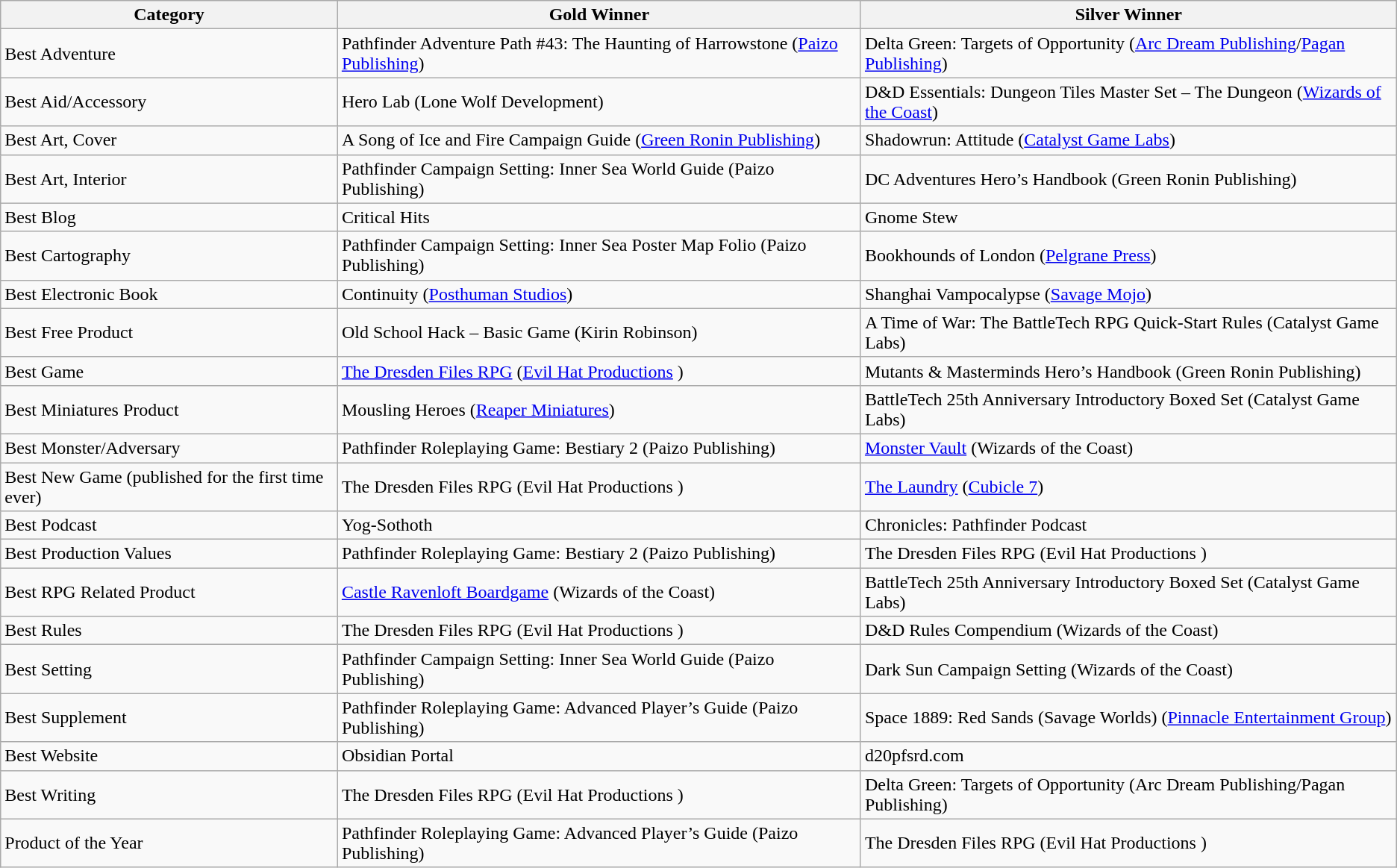<table class="wikitable">
<tr>
<th>Category</th>
<th>Gold Winner</th>
<th>Silver Winner</th>
</tr>
<tr>
<td>Best Adventure</td>
<td>Pathfinder Adventure Path #43: The Haunting of Harrowstone (<a href='#'>Paizo Publishing</a>)</td>
<td>Delta Green: Targets of Opportunity (<a href='#'>Arc Dream Publishing</a>/<a href='#'>Pagan Publishing</a>)</td>
</tr>
<tr>
<td>Best Aid/Accessory</td>
<td>Hero Lab (Lone Wolf Development)</td>
<td>D&D Essentials: Dungeon Tiles Master Set – The Dungeon (<a href='#'>Wizards of the Coast</a>)</td>
</tr>
<tr>
<td>Best Art, Cover</td>
<td>A Song of Ice and Fire Campaign Guide (<a href='#'>Green Ronin Publishing</a>)</td>
<td>Shadowrun: Attitude (<a href='#'>Catalyst Game Labs</a>)</td>
</tr>
<tr>
<td>Best Art, Interior</td>
<td>Pathfinder Campaign Setting: Inner Sea World Guide (Paizo Publishing)</td>
<td>DC Adventures Hero’s Handbook (Green Ronin Publishing)</td>
</tr>
<tr>
<td>Best Blog</td>
<td>Critical Hits</td>
<td>Gnome Stew</td>
</tr>
<tr>
<td>Best Cartography</td>
<td>Pathfinder Campaign Setting: Inner Sea Poster Map Folio (Paizo Publishing)</td>
<td>Bookhounds of London (<a href='#'>Pelgrane Press</a>)</td>
</tr>
<tr>
<td>Best Electronic Book</td>
<td>Continuity (<a href='#'>Posthuman Studios</a>)</td>
<td>Shanghai Vampocalypse (<a href='#'>Savage Mojo</a>)</td>
</tr>
<tr>
<td>Best Free Product</td>
<td>Old School Hack – Basic Game (Kirin Robinson)</td>
<td>A Time of War: The BattleTech RPG Quick-Start Rules (Catalyst Game Labs)</td>
</tr>
<tr>
<td>Best Game</td>
<td><a href='#'>The Dresden Files RPG</a> (<a href='#'>Evil Hat Productions</a> )</td>
<td>Mutants & Masterminds Hero’s Handbook (Green Ronin Publishing)</td>
</tr>
<tr>
<td>Best Miniatures Product</td>
<td>Mousling Heroes (<a href='#'>Reaper Miniatures</a>)</td>
<td>BattleTech 25th Anniversary Introductory Boxed Set (Catalyst Game Labs)</td>
</tr>
<tr>
<td>Best Monster/Adversary</td>
<td>Pathfinder Roleplaying Game: Bestiary 2 (Paizo Publishing)</td>
<td><a href='#'>Monster Vault</a> (Wizards of the Coast)</td>
</tr>
<tr>
<td>Best New Game (published for the first time ever)</td>
<td>The Dresden Files RPG (Evil Hat Productions )</td>
<td><a href='#'>The Laundry</a> (<a href='#'>Cubicle 7</a>)</td>
</tr>
<tr>
<td>Best Podcast</td>
<td>Yog-Sothoth</td>
<td>Chronicles: Pathfinder Podcast</td>
</tr>
<tr>
<td>Best Production Values</td>
<td>Pathfinder Roleplaying Game: Bestiary 2 (Paizo Publishing)</td>
<td>The Dresden Files RPG (Evil Hat Productions )</td>
</tr>
<tr>
<td>Best RPG Related Product</td>
<td><a href='#'>Castle Ravenloft Boardgame</a> (Wizards of the Coast)</td>
<td>BattleTech 25th Anniversary Introductory Boxed Set (Catalyst Game Labs)</td>
</tr>
<tr>
<td>Best Rules</td>
<td>The Dresden Files RPG (Evil Hat Productions )</td>
<td>D&D Rules Compendium (Wizards of the Coast)</td>
</tr>
<tr>
<td>Best Setting</td>
<td>Pathfinder Campaign Setting: Inner Sea World Guide (Paizo Publishing)</td>
<td>Dark Sun Campaign Setting (Wizards of the Coast)</td>
</tr>
<tr>
<td>Best Supplement</td>
<td>Pathfinder Roleplaying Game: Advanced Player’s Guide (Paizo Publishing)</td>
<td>Space 1889: Red Sands (Savage Worlds) (<a href='#'>Pinnacle Entertainment Group</a>)</td>
</tr>
<tr>
<td>Best Website</td>
<td>Obsidian Portal</td>
<td>d20pfsrd.com</td>
</tr>
<tr>
<td>Best Writing</td>
<td>The Dresden Files RPG (Evil Hat Productions )</td>
<td>Delta Green: Targets of Opportunity (Arc Dream Publishing/Pagan Publishing)</td>
</tr>
<tr>
<td>Product of the Year</td>
<td>Pathfinder Roleplaying Game: Advanced Player’s Guide (Paizo Publishing)</td>
<td>The Dresden Files RPG (Evil Hat Productions )</td>
</tr>
</table>
